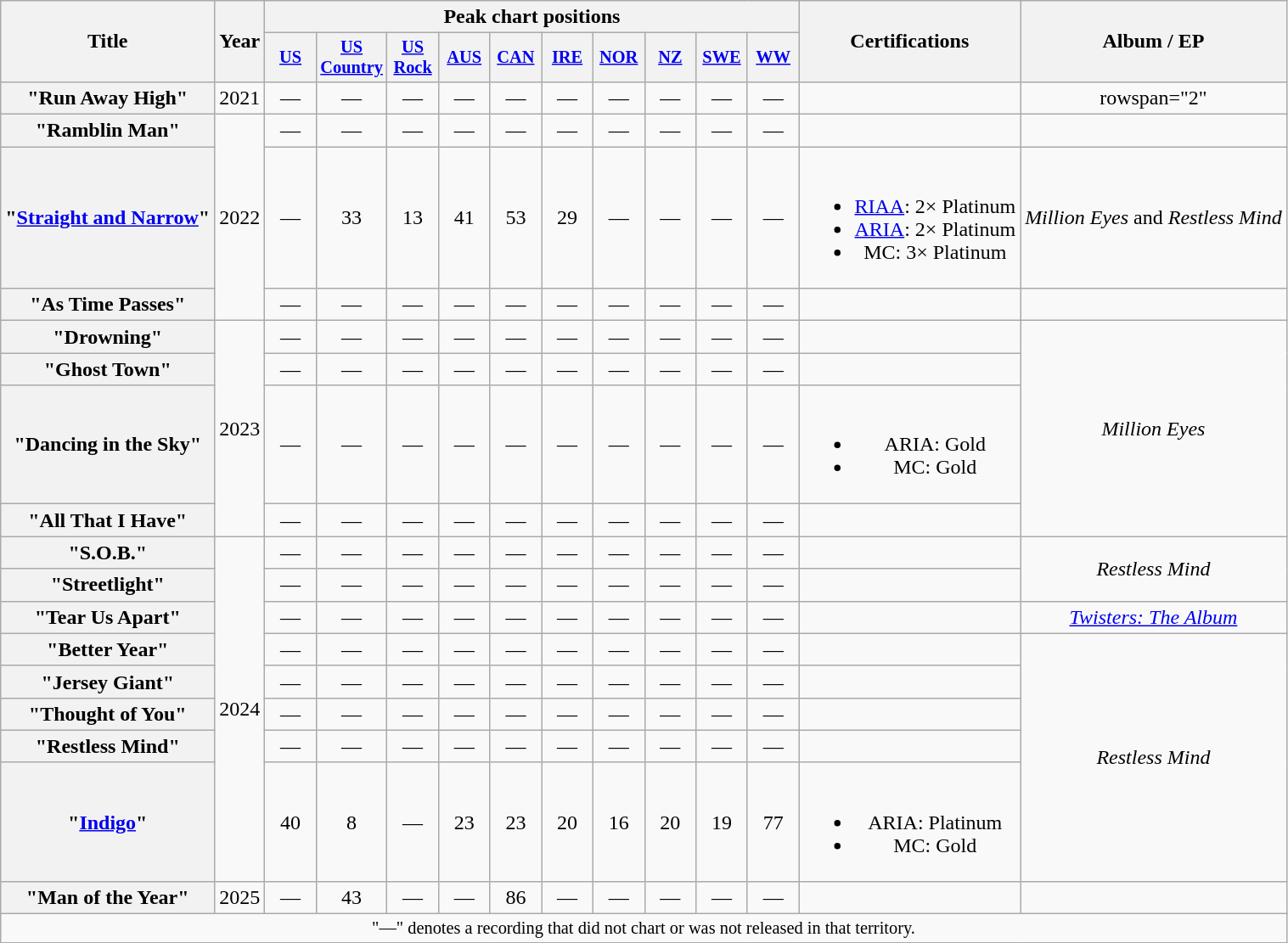<table class="wikitable plainrowheaders" style="text-align:center;">
<tr>
<th scope="col" rowspan="2">Title</th>
<th scope="col" rowspan="2">Year</th>
<th scope="col" colspan="10">Peak chart positions</th>
<th scope="col" rowspan="2">Certifications</th>
<th scope="col" rowspan="2">Album / EP</th>
</tr>
<tr>
<th scope="col" style="width:2.5em;font-size:85%;"><a href='#'>US</a><br></th>
<th scope="col" style="width:2.5em;font-size:85%;"><a href='#'>US Country</a><br></th>
<th scope="col" style="width:2.5em;font-size:85%;"><a href='#'>US Rock</a><br></th>
<th scope="col" style="width:2.5em;font-size:85%;"><a href='#'>AUS</a><br></th>
<th scope="col" style="width:2.5em;font-size:85%;"><a href='#'>CAN</a><br></th>
<th scope="col" style="width:2.5em;font-size:85%;"><a href='#'>IRE</a><br></th>
<th scope="col" style="width:2.5em;font-size:85%;"><a href='#'>NOR</a><br></th>
<th scope="col" style="width:2.5em;font-size:85%;"><a href='#'>NZ</a><br></th>
<th scope="col" style="width:2.5em;font-size:85%;"><a href='#'>SWE</a><br></th>
<th scope="col" style="width:2.5em;font-size:85%;"><a href='#'>WW</a><br></th>
</tr>
<tr>
<th scope="row">"Run Away High"</th>
<td>2021</td>
<td>—</td>
<td>—</td>
<td>—</td>
<td>—</td>
<td>—</td>
<td>—</td>
<td>—</td>
<td>—</td>
<td>—</td>
<td>—</td>
<td></td>
<td>rowspan="2" </td>
</tr>
<tr>
<th scope="row">"Ramblin Man"</th>
<td rowspan= "3">2022</td>
<td>—</td>
<td>—</td>
<td>—</td>
<td>—</td>
<td>—</td>
<td>—</td>
<td>—</td>
<td>—</td>
<td>—</td>
<td>—</td>
<td></td>
</tr>
<tr>
<th scope="row">"<a href='#'>Straight and Narrow</a>"</th>
<td>—</td>
<td>33</td>
<td>13</td>
<td>41</td>
<td>53</td>
<td>29</td>
<td>—</td>
<td>—</td>
<td>—</td>
<td>—</td>
<td><br><ul><li><a href='#'>RIAA</a>: 2× Platinum</li><li><a href='#'>ARIA</a>: 2× Platinum</li><li>MC: 3× Platinum</li></ul></td>
<td><em>Million Eyes</em> and <em>Restless Mind</em></td>
</tr>
<tr>
<th scope="row">"As Time Passes"</th>
<td>—</td>
<td>—</td>
<td>—</td>
<td>—</td>
<td>—</td>
<td>—</td>
<td>—</td>
<td>—</td>
<td>—</td>
<td>—</td>
<td></td>
<td></td>
</tr>
<tr>
<th scope="row">"Drowning"</th>
<td rowspan="4">2023</td>
<td>—</td>
<td>—</td>
<td>—</td>
<td>—</td>
<td>—</td>
<td>—</td>
<td>—</td>
<td>—</td>
<td>—</td>
<td>—</td>
<td></td>
<td rowspan="4"><em>Million Eyes</em></td>
</tr>
<tr>
<th scope="row">"Ghost Town"</th>
<td>—</td>
<td>—</td>
<td>—</td>
<td>—</td>
<td>—</td>
<td>—</td>
<td>—</td>
<td>—</td>
<td>—</td>
<td>—</td>
<td></td>
</tr>
<tr>
<th scope="row">"Dancing in the Sky"</th>
<td>—</td>
<td>—</td>
<td>—</td>
<td>—</td>
<td>—</td>
<td>—</td>
<td>—</td>
<td>—</td>
<td>—</td>
<td>—</td>
<td><br><ul><li>ARIA: Gold</li><li>MC: Gold</li></ul></td>
</tr>
<tr>
<th scope="row">"All That I Have"</th>
<td>—</td>
<td>—</td>
<td>—</td>
<td>—</td>
<td>—</td>
<td>—</td>
<td>—</td>
<td>—</td>
<td>—</td>
<td>—</td>
<td></td>
</tr>
<tr>
<th scope="row">"S.O.B."</th>
<td rowspan="8">2024</td>
<td>—</td>
<td>—</td>
<td>—</td>
<td>—</td>
<td>—</td>
<td>—</td>
<td>—</td>
<td>—</td>
<td>—</td>
<td>—</td>
<td></td>
<td rowspan="2"><em>Restless Mind</em></td>
</tr>
<tr>
<th scope="row">"Streetlight"</th>
<td>—</td>
<td>—</td>
<td>—</td>
<td>—</td>
<td>—</td>
<td>—</td>
<td>—</td>
<td>—</td>
<td>—</td>
<td>—</td>
<td></td>
</tr>
<tr>
<th scope="row">"Tear Us Apart"</th>
<td>—</td>
<td>—</td>
<td>—</td>
<td>—</td>
<td>—</td>
<td>—</td>
<td>—</td>
<td>—</td>
<td>—</td>
<td>—</td>
<td></td>
<td><em><a href='#'>Twisters: The Album</a></em></td>
</tr>
<tr>
<th scope="row">"Better Year"</th>
<td>—</td>
<td>—</td>
<td>—</td>
<td>—</td>
<td>—</td>
<td>—</td>
<td>—</td>
<td>—</td>
<td>—</td>
<td>—</td>
<td></td>
<td rowspan="5"><em>Restless Mind</em></td>
</tr>
<tr>
<th scope="row">"Jersey Giant"</th>
<td>—</td>
<td>—</td>
<td>—</td>
<td>—</td>
<td>—</td>
<td>—</td>
<td>—</td>
<td>—</td>
<td>—</td>
<td>—</td>
<td></td>
</tr>
<tr>
<th scope="row">"Thought of You"</th>
<td>—</td>
<td>—</td>
<td>—</td>
<td>—</td>
<td>—</td>
<td>—</td>
<td>—</td>
<td>—</td>
<td>—</td>
<td>—</td>
<td></td>
</tr>
<tr>
<th scope="row">"Restless Mind"<br></th>
<td>—</td>
<td>—</td>
<td>—</td>
<td>—</td>
<td>—</td>
<td>—</td>
<td>—</td>
<td>—</td>
<td>—</td>
<td>—</td>
<td></td>
</tr>
<tr>
<th scope="row">"<a href='#'>Indigo</a>"<br></th>
<td>40</td>
<td>8</td>
<td>—</td>
<td>23</td>
<td>23</td>
<td>20</td>
<td>16</td>
<td>20</td>
<td>19</td>
<td>77</td>
<td><br><ul><li>ARIA: Platinum</li><li>MC: Gold</li></ul></td>
</tr>
<tr>
<th scope="row">"Man of the Year"</th>
<td>2025</td>
<td>—</td>
<td>43</td>
<td>—</td>
<td>—</td>
<td>86</td>
<td>—</td>
<td>—</td>
<td>—</td>
<td>—</td>
<td>—</td>
<td></td>
<td></td>
</tr>
<tr>
<td colspan="14" style="font-size:85%">"—" denotes a recording that did not chart or was not released in that territory.</td>
</tr>
</table>
